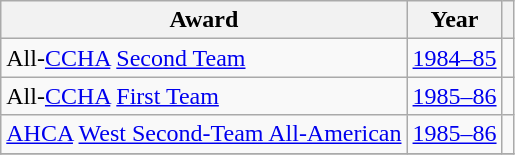<table class="wikitable">
<tr>
<th>Award</th>
<th>Year</th>
<th></th>
</tr>
<tr>
<td>All-<a href='#'>CCHA</a> <a href='#'>Second Team</a></td>
<td><a href='#'>1984–85</a></td>
<td></td>
</tr>
<tr>
<td>All-<a href='#'>CCHA</a> <a href='#'>First Team</a></td>
<td><a href='#'>1985–86</a></td>
<td></td>
</tr>
<tr>
<td><a href='#'>AHCA</a> <a href='#'>West Second-Team All-American</a></td>
<td><a href='#'>1985–86</a></td>
<td></td>
</tr>
<tr>
</tr>
</table>
